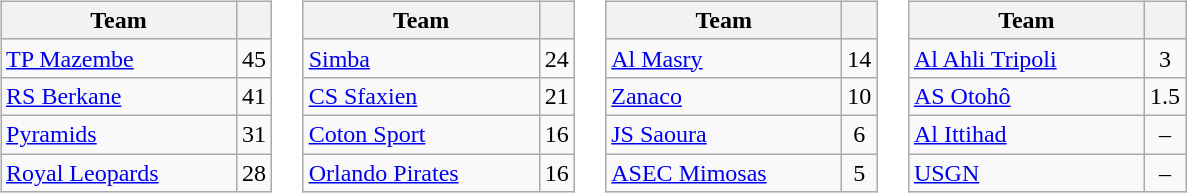<table style="margin:auto;text-align:left">
<tr valign=top>
<td><br><table class="wikitable" style="white-space:nowrap">
<tr>
<th style="width:150px">Team</th>
<th></th>
</tr>
<tr>
<td> <a href='#'>TP Mazembe</a></td>
<td style="text-align:center">45</td>
</tr>
<tr>
<td> <a href='#'>RS Berkane</a></td>
<td style="text-align:center">41</td>
</tr>
<tr>
<td> <a href='#'>Pyramids</a></td>
<td style="text-align:center">31</td>
</tr>
<tr>
<td> <a href='#'>Royal Leopards</a><noinclude></noinclude></td>
<td style="text-align:center">28</td>
</tr>
</table>
</td>
<td><br><table class="wikitable" style="white-space:nowrap">
<tr>
<th style="width:150px">Team</th>
<th></th>
</tr>
<tr>
<td> <a href='#'>Simba</a></td>
<td style="text-align:center">24</td>
</tr>
<tr>
<td> <a href='#'>CS Sfaxien</a></td>
<td style="text-align:center">21</td>
</tr>
<tr>
<td> <a href='#'>Coton Sport</a></td>
<td style="text-align:center">16</td>
</tr>
<tr>
<td> <a href='#'>Orlando Pirates</a></td>
<td style="text-align:center">16</td>
</tr>
</table>
</td>
<td><br><table class="wikitable" style="white-space:nowrap">
<tr>
<th style="width:150px">Team</th>
<th></th>
</tr>
<tr>
<td> <a href='#'>Al Masry</a></td>
<td style="text-align:center">14</td>
</tr>
<tr>
<td> <a href='#'>Zanaco</a></td>
<td style="text-align:center">10</td>
</tr>
<tr>
<td> <a href='#'>JS Saoura</a></td>
<td style="text-align:center">6</td>
</tr>
<tr>
<td> <a href='#'>ASEC Mimosas</a></td>
<td style="text-align:center">5</td>
</tr>
</table>
</td>
<td><br><table class="wikitable" style="white-space:nowrap">
<tr>
<th style="width:150px">Team</th>
<th></th>
</tr>
<tr>
<td> <a href='#'>Al Ahli Tripoli</a></td>
<td style="text-align:center">3</td>
</tr>
<tr>
<td> <a href='#'>AS Otohô</a></td>
<td style="text-align:center">1.5</td>
</tr>
<tr>
<td> <a href='#'>Al Ittihad</a></td>
<td style="text-align:center">–</td>
</tr>
<tr>
<td> <a href='#'>USGN</a></td>
<td style="text-align:center">–</td>
</tr>
</table>
</td>
</tr>
</table>
